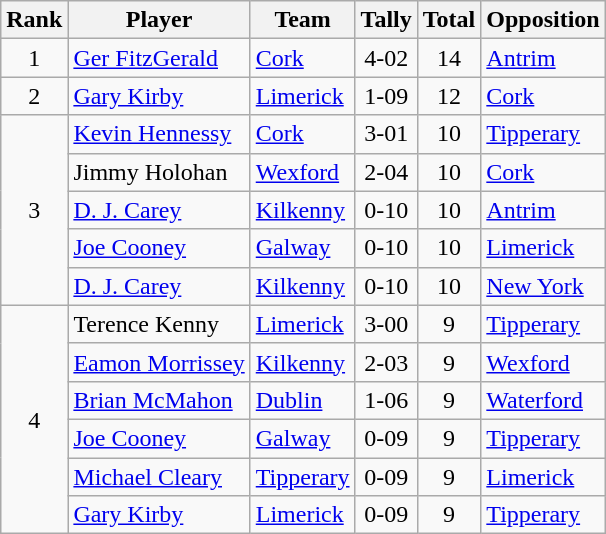<table class="wikitable">
<tr>
<th>Rank</th>
<th>Player</th>
<th>Team</th>
<th>Tally</th>
<th>Total</th>
<th>Opposition</th>
</tr>
<tr>
<td rowspan=1 align=center>1</td>
<td><a href='#'>Ger FitzGerald</a></td>
<td><a href='#'>Cork</a></td>
<td align=center>4-02</td>
<td align=center>14</td>
<td><a href='#'>Antrim</a></td>
</tr>
<tr>
<td rowspan=1 align=center>2</td>
<td><a href='#'>Gary Kirby</a></td>
<td><a href='#'>Limerick</a></td>
<td align=center>1-09</td>
<td align=center>12</td>
<td><a href='#'>Cork</a></td>
</tr>
<tr>
<td rowspan=5 align=center>3</td>
<td><a href='#'>Kevin Hennessy</a></td>
<td><a href='#'>Cork</a></td>
<td align=center>3-01</td>
<td align=center>10</td>
<td><a href='#'>Tipperary</a></td>
</tr>
<tr>
<td>Jimmy Holohan</td>
<td><a href='#'>Wexford</a></td>
<td align=center>2-04</td>
<td align=center>10</td>
<td><a href='#'>Cork</a></td>
</tr>
<tr>
<td><a href='#'>D. J. Carey</a></td>
<td><a href='#'>Kilkenny</a></td>
<td align=center>0-10</td>
<td align=center>10</td>
<td><a href='#'>Antrim</a></td>
</tr>
<tr>
<td><a href='#'>Joe Cooney</a></td>
<td><a href='#'>Galway</a></td>
<td align=center>0-10</td>
<td align=center>10</td>
<td><a href='#'>Limerick</a></td>
</tr>
<tr>
<td><a href='#'>D. J. Carey</a></td>
<td><a href='#'>Kilkenny</a></td>
<td align=center>0-10</td>
<td align=center>10</td>
<td><a href='#'>New York</a></td>
</tr>
<tr>
<td rowspan=6 align=center>4</td>
<td>Terence Kenny</td>
<td><a href='#'>Limerick</a></td>
<td align=center>3-00</td>
<td align=center>9</td>
<td><a href='#'>Tipperary</a></td>
</tr>
<tr>
<td><a href='#'>Eamon Morrissey</a></td>
<td><a href='#'>Kilkenny</a></td>
<td align=center>2-03</td>
<td align=center>9</td>
<td><a href='#'>Wexford</a></td>
</tr>
<tr>
<td><a href='#'>Brian McMahon</a></td>
<td><a href='#'>Dublin</a></td>
<td align=center>1-06</td>
<td align=center>9</td>
<td><a href='#'>Waterford</a></td>
</tr>
<tr>
<td><a href='#'>Joe Cooney</a></td>
<td><a href='#'>Galway</a></td>
<td align=center>0-09</td>
<td align=center>9</td>
<td><a href='#'>Tipperary</a></td>
</tr>
<tr>
<td><a href='#'>Michael Cleary</a></td>
<td><a href='#'>Tipperary</a></td>
<td align=center>0-09</td>
<td align=center>9</td>
<td><a href='#'>Limerick</a></td>
</tr>
<tr>
<td><a href='#'>Gary Kirby</a></td>
<td><a href='#'>Limerick</a></td>
<td align=center>0-09</td>
<td align=center>9</td>
<td><a href='#'>Tipperary</a></td>
</tr>
</table>
